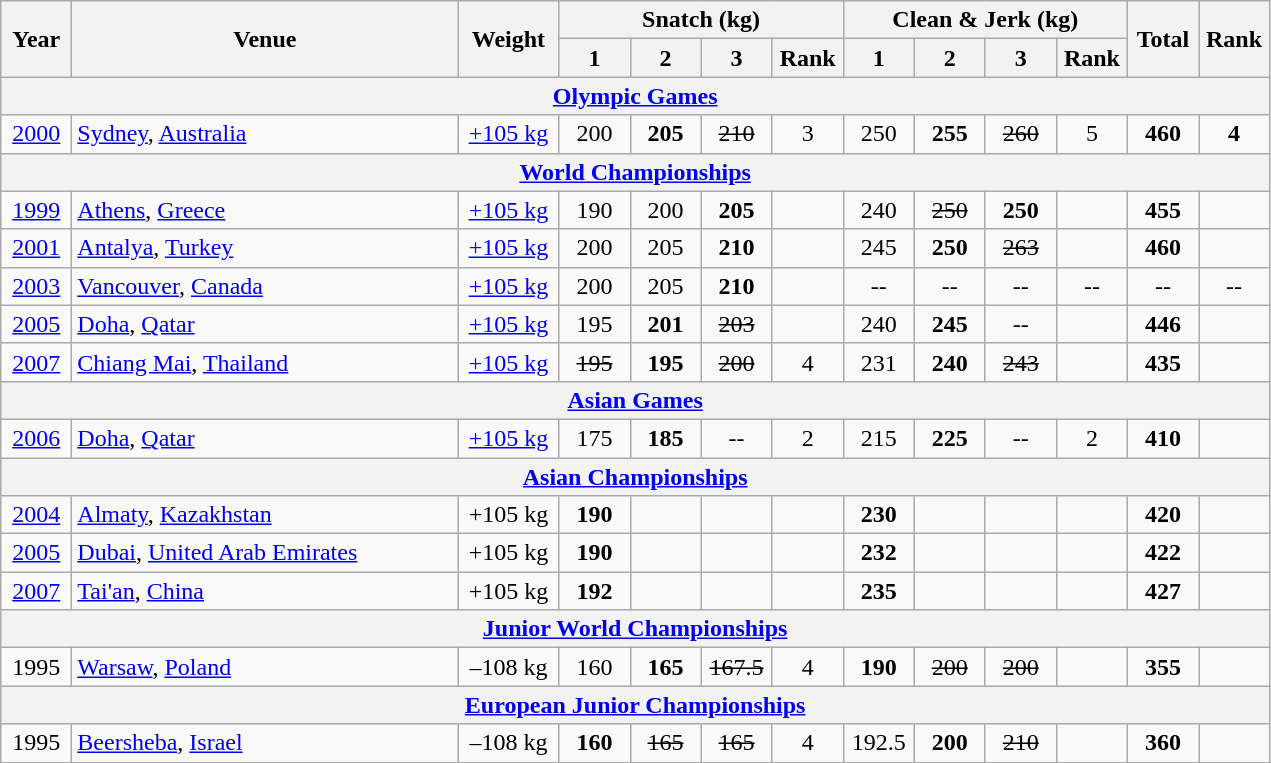<table class = "wikitable" style="text-align:center;">
<tr>
<th rowspan=2 width=40>Year</th>
<th rowspan=2 width=250>Venue</th>
<th rowspan=2 width=60>Weight</th>
<th colspan=4>Snatch (kg)</th>
<th colspan=4>Clean & Jerk (kg)</th>
<th rowspan=2 width=40>Total</th>
<th rowspan=2 width=40>Rank</th>
</tr>
<tr>
<th width=40>1</th>
<th width=40>2</th>
<th width=40>3</th>
<th width=40>Rank</th>
<th width=40>1</th>
<th width=40>2</th>
<th width=40>3</th>
<th width=40>Rank</th>
</tr>
<tr>
<th colspan=13><a href='#'>Olympic Games</a></th>
</tr>
<tr>
<td><a href='#'>2000</a></td>
<td align=left> <a href='#'>Sydney</a>, <a href='#'>Australia</a></td>
<td><a href='#'>+105 kg</a></td>
<td>200</td>
<td><strong>205</strong></td>
<td><s>210</s></td>
<td>3</td>
<td>250</td>
<td><strong>255</strong></td>
<td><s>260</s></td>
<td>5</td>
<td><strong>460</strong></td>
<td><strong>4</strong></td>
</tr>
<tr>
<th colspan=13><a href='#'>World Championships</a></th>
</tr>
<tr>
<td><a href='#'>1999</a></td>
<td align=left> <a href='#'>Athens</a>, <a href='#'>Greece</a></td>
<td><a href='#'>+105 kg</a></td>
<td>190</td>
<td>200</td>
<td><strong>205</strong></td>
<td></td>
<td>240</td>
<td><s>250</s></td>
<td><strong>250</strong></td>
<td></td>
<td><strong>455</strong></td>
<td></td>
</tr>
<tr>
<td><a href='#'>2001</a></td>
<td align=left> <a href='#'>Antalya</a>, <a href='#'>Turkey</a></td>
<td><a href='#'>+105 kg</a></td>
<td>200</td>
<td>205</td>
<td><strong>210</strong></td>
<td></td>
<td>245</td>
<td><strong>250</strong></td>
<td><s>263</s></td>
<td></td>
<td><strong>460</strong></td>
<td></td>
</tr>
<tr>
<td><a href='#'>2003</a></td>
<td align=left> <a href='#'>Vancouver</a>, <a href='#'>Canada</a></td>
<td><a href='#'>+105 kg</a></td>
<td>200</td>
<td>205</td>
<td><strong>210</strong></td>
<td></td>
<td>--</td>
<td>--</td>
<td>--</td>
<td>--</td>
<td>--</td>
<td>--</td>
</tr>
<tr>
<td><a href='#'>2005</a></td>
<td align=left> <a href='#'>Doha</a>, <a href='#'>Qatar</a></td>
<td><a href='#'>+105 kg</a></td>
<td>195</td>
<td><strong>201</strong></td>
<td><s>203</s></td>
<td></td>
<td>240</td>
<td><strong>245</strong></td>
<td>--</td>
<td></td>
<td><strong>446</strong></td>
<td></td>
</tr>
<tr>
<td><a href='#'>2007</a></td>
<td align=left> <a href='#'>Chiang Mai</a>, <a href='#'>Thailand</a></td>
<td><a href='#'>+105 kg</a></td>
<td><s>195</s></td>
<td><strong>195</strong></td>
<td><s>200</s></td>
<td>4</td>
<td>231</td>
<td><strong>240</strong></td>
<td><s>243</s></td>
<td></td>
<td><strong>435</strong></td>
<td></td>
</tr>
<tr>
<th colspan=13><a href='#'>Asian Games</a></th>
</tr>
<tr>
<td><a href='#'>2006</a></td>
<td align=left> <a href='#'>Doha</a>, <a href='#'>Qatar</a></td>
<td><a href='#'>+105 kg</a></td>
<td>175</td>
<td><strong>185</strong></td>
<td>--</td>
<td>2</td>
<td>215</td>
<td><strong>225</strong></td>
<td>--</td>
<td>2</td>
<td><strong>410</strong></td>
<td></td>
</tr>
<tr>
<th colspan=13><a href='#'>Asian Championships</a></th>
</tr>
<tr>
<td><a href='#'>2004</a></td>
<td align=left> <a href='#'>Almaty</a>, <a href='#'>Kazakhstan</a></td>
<td>+105 kg</td>
<td><strong>190</strong></td>
<td></td>
<td></td>
<td></td>
<td><strong>230</strong></td>
<td></td>
<td></td>
<td></td>
<td><strong>420</strong></td>
<td></td>
</tr>
<tr>
<td><a href='#'>2005</a></td>
<td align=left> <a href='#'>Dubai</a>, <a href='#'>United Arab Emirates</a></td>
<td>+105 kg</td>
<td><strong>190</strong></td>
<td></td>
<td></td>
<td></td>
<td><strong>232</strong></td>
<td></td>
<td></td>
<td></td>
<td><strong>422</strong></td>
<td></td>
</tr>
<tr>
<td><a href='#'>2007</a></td>
<td align=left> <a href='#'>Tai'an</a>, <a href='#'>China</a></td>
<td>+105 kg</td>
<td><strong>192</strong></td>
<td></td>
<td></td>
<td></td>
<td><strong>235</strong></td>
<td></td>
<td></td>
<td></td>
<td><strong>427</strong></td>
<td></td>
</tr>
<tr>
<th colspan=13><a href='#'>Junior World Championships</a></th>
</tr>
<tr>
<td>1995</td>
<td align=left> <a href='#'>Warsaw</a>, <a href='#'>Poland</a></td>
<td>–108 kg</td>
<td>160</td>
<td><strong>165</strong></td>
<td><s>167.5</s></td>
<td>4</td>
<td><strong>190</strong></td>
<td><s>200</s></td>
<td><s>200</s></td>
<td></td>
<td><strong>355</strong></td>
<td></td>
</tr>
<tr>
<th colspan=13><a href='#'>European Junior Championships</a></th>
</tr>
<tr>
<td>1995</td>
<td align=left> <a href='#'>Beersheba</a>, <a href='#'>Israel</a></td>
<td>–108 kg</td>
<td><strong>160</strong></td>
<td><s>165</s></td>
<td><s>165</s></td>
<td>4</td>
<td>192.5</td>
<td><strong>200</strong></td>
<td><s>210</s></td>
<td></td>
<td><strong>360</strong></td>
<td></td>
</tr>
<tr>
</tr>
</table>
